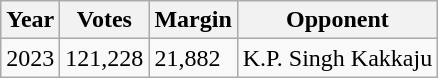<table class="wikitable">
<tr>
<th>Year</th>
<th>Votes</th>
<th>Margin</th>
<th>Opponent</th>
</tr>
<tr>
<td>2023</td>
<td>121,228</td>
<td>21,882</td>
<td>K.P. Singh Kakkaju</td>
</tr>
</table>
